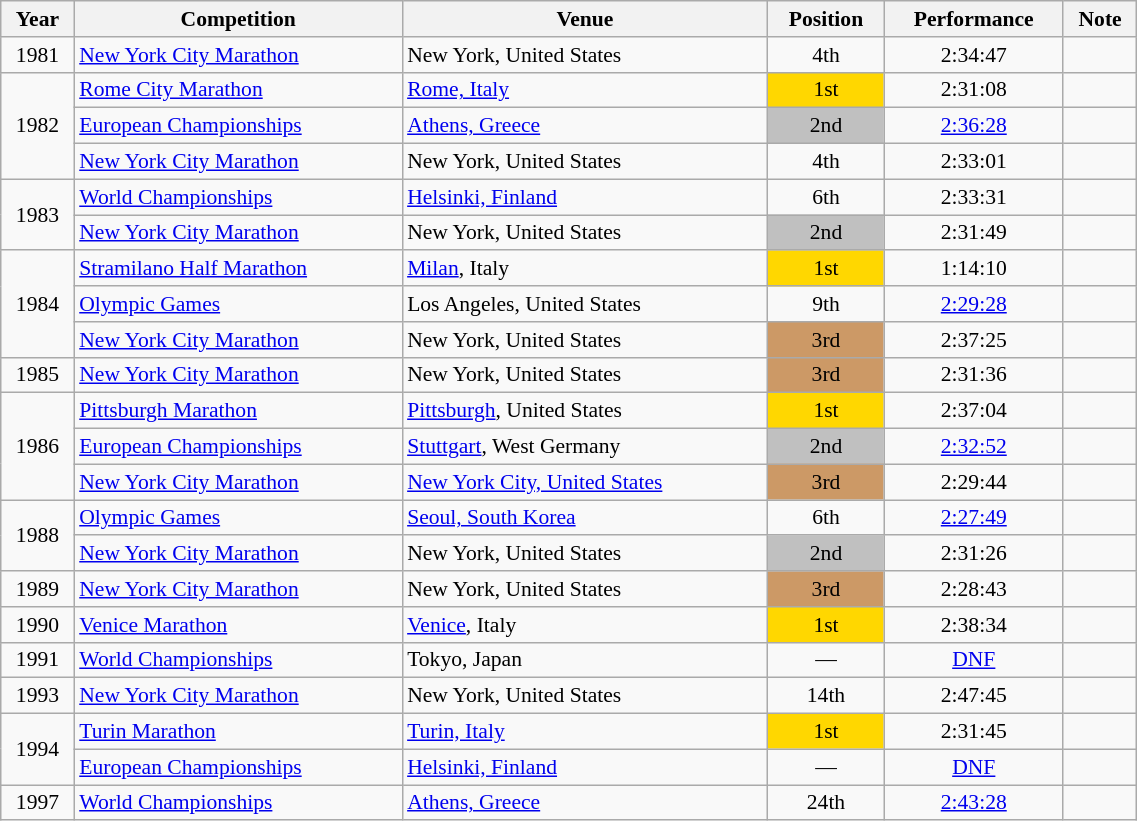<table class="wikitable sortable" width=60% style="font-size:90%; text-align:center;">
<tr>
<th>Year</th>
<th>Competition</th>
<th>Venue</th>
<th>Position</th>
<th>Performance</th>
<th>Note</th>
</tr>
<tr>
<td>1981</td>
<td align=left><a href='#'>New York City Marathon</a></td>
<td align=left> New York, United States</td>
<td>4th</td>
<td>2:34:47</td>
<td></td>
</tr>
<tr>
<td rowspan=3>1982</td>
<td align=left><a href='#'>Rome City Marathon</a></td>
<td align=left> <a href='#'>Rome, Italy</a></td>
<td bgcolor="gold">1st</td>
<td>2:31:08</td>
<td></td>
</tr>
<tr>
<td align=left><a href='#'>European Championships</a></td>
<td align=left> <a href='#'>Athens, Greece</a></td>
<td bgcolor="silver">2nd</td>
<td><a href='#'>2:36:28</a></td>
<td></td>
</tr>
<tr>
<td align=left><a href='#'>New York City Marathon</a></td>
<td align=left> New York, United States</td>
<td>4th</td>
<td>2:33:01</td>
<td></td>
</tr>
<tr>
<td rowspan=2>1983</td>
<td align=left><a href='#'>World Championships</a></td>
<td align=left> <a href='#'>Helsinki, Finland</a></td>
<td>6th</td>
<td>2:33:31</td>
<td></td>
</tr>
<tr>
<td align=left><a href='#'>New York City Marathon</a></td>
<td align=left> New York, United States</td>
<td bgcolor="silver">2nd</td>
<td>2:31:49</td>
<td></td>
</tr>
<tr>
<td rowspan=3>1984</td>
<td align=left><a href='#'>Stramilano Half Marathon</a></td>
<td align=left> <a href='#'>Milan</a>, Italy</td>
<td bgcolor="gold">1st</td>
<td>1:14:10</td>
<td></td>
</tr>
<tr>
<td align=left><a href='#'>Olympic Games</a></td>
<td align=left> Los Angeles, United States</td>
<td>9th</td>
<td><a href='#'>2:29:28</a></td>
<td></td>
</tr>
<tr>
<td align=left><a href='#'>New York City Marathon</a></td>
<td align=left> New York, United States</td>
<td bgcolor="cc9966">3rd</td>
<td>2:37:25</td>
<td></td>
</tr>
<tr>
<td>1985</td>
<td align=left><a href='#'>New York City Marathon</a></td>
<td align=left> New York, United States</td>
<td bgcolor="cc9966">3rd</td>
<td>2:31:36</td>
<td></td>
</tr>
<tr>
<td rowspan=3>1986</td>
<td align=left><a href='#'>Pittsburgh Marathon</a></td>
<td align=left> <a href='#'>Pittsburgh</a>, United States</td>
<td bgcolor="gold">1st</td>
<td>2:37:04</td>
<td></td>
</tr>
<tr>
<td align=left><a href='#'>European Championships</a></td>
<td align=left> <a href='#'>Stuttgart</a>, West Germany</td>
<td bgcolor="silver">2nd</td>
<td><a href='#'>2:32:52</a></td>
<td></td>
</tr>
<tr>
<td align=left><a href='#'>New York City Marathon</a></td>
<td align=left> <a href='#'>New York City, United States</a></td>
<td bgcolor="cc9966">3rd</td>
<td>2:29:44</td>
<td></td>
</tr>
<tr>
<td rowspan=2>1988</td>
<td align=left><a href='#'>Olympic Games</a></td>
<td align=left> <a href='#'>Seoul, South Korea</a></td>
<td>6th</td>
<td><a href='#'>2:27:49</a></td>
<td></td>
</tr>
<tr>
<td align=left><a href='#'>New York City Marathon</a></td>
<td align=left> New York, United States</td>
<td bgcolor="silver">2nd</td>
<td>2:31:26</td>
<td></td>
</tr>
<tr>
<td>1989</td>
<td align=left><a href='#'>New York City Marathon</a></td>
<td align=left> New York, United States</td>
<td bgcolor="cc9966">3rd</td>
<td>2:28:43</td>
<td></td>
</tr>
<tr>
<td>1990</td>
<td align=left><a href='#'>Venice Marathon</a></td>
<td align=left> <a href='#'>Venice</a>, Italy</td>
<td bgcolor="gold">1st</td>
<td>2:38:34</td>
<td></td>
</tr>
<tr>
<td>1991</td>
<td align=left><a href='#'>World Championships</a></td>
<td align=left> Tokyo, Japan</td>
<td>—</td>
<td><a href='#'>DNF</a></td>
<td></td>
</tr>
<tr>
<td>1993</td>
<td align=left><a href='#'>New York City Marathon</a></td>
<td align=left> New York, United States</td>
<td>14th</td>
<td>2:47:45</td>
<td></td>
</tr>
<tr>
<td rowspan=2>1994</td>
<td align=left><a href='#'>Turin Marathon</a></td>
<td align=left> <a href='#'>Turin, Italy</a></td>
<td bgcolor="gold">1st</td>
<td>2:31:45</td>
<td></td>
</tr>
<tr>
<td align=left><a href='#'>European Championships</a></td>
<td align=left> <a href='#'>Helsinki, Finland</a></td>
<td>—</td>
<td><a href='#'>DNF</a></td>
<td></td>
</tr>
<tr>
<td>1997</td>
<td align=left><a href='#'>World Championships</a></td>
<td align=left> <a href='#'>Athens, Greece</a></td>
<td>24th</td>
<td><a href='#'>2:43:28</a></td>
<td></td>
</tr>
</table>
